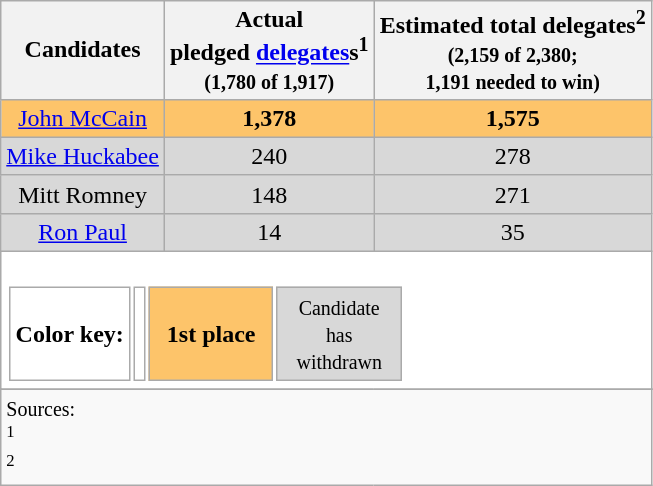<table class="wikitable" style="text-align:center;">
<tr>
<th>Candidates</th>
<th>Actual<br>pledged <a href='#'>delegates</a>s<sup>1</sup><br><small>(1,780 of 1,917)</small></th>
<th>Estimated total delegates<sup>2</sup><br><small>(2,159 of 2,380;<br>1,191 needed to win)</small></th>
</tr>
<tr style="background-color:#fdc46a;">
<td><a href='#'>John McCain</a></td>
<td><strong>1,378</strong></td>
<td><strong>1,575</strong></td>
</tr>
<tr style="background-color:#D8D8D8;">
<td><a href='#'>Mike Huckabee</a></td>
<td>240</td>
<td>278</td>
</tr>
<tr style="background-color:#D8D8D8;">
<td>Mitt Romney</td>
<td>148</td>
<td>271</td>
</tr>
<tr style="background-color:#D8D8D8;">
<td><a href='#'>Ron Paul</a></td>
<td>14</td>
<td>35</td>
</tr>
<tr style="background-color:#FFFFFF;">
<td colspan="5"><br><table align="left">
<tr>
<td><strong>Color key:</strong></td>
<td></td>
<td style="background-color:#fdc46a;width:75px"><strong>1st place</strong></td>
<td style="background-color:#D8D8D8;width:75px"><small>Candidate has<br>withdrawn</small></td>
</tr>
</table>
</td>
</tr>
<tr>
</tr>
<tr>
<td colspan="4" style="text-align:left;"><small>Sources:<br><sup>1</sup> <br><sup>2</sup> </small><br></td>
</tr>
</table>
